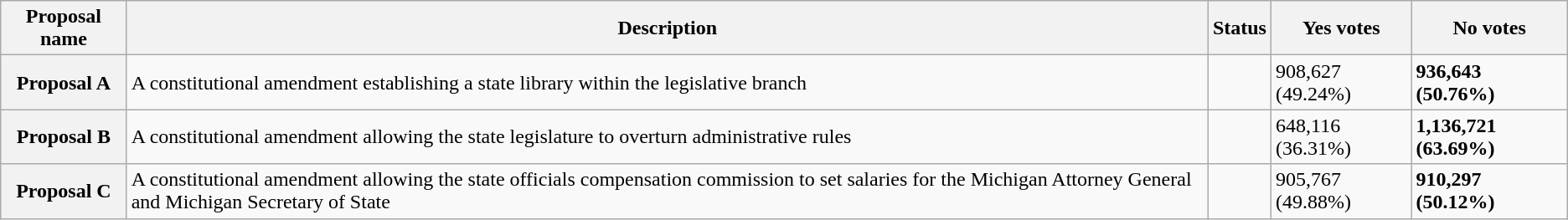<table class="wikitable sortable plainrowheaders">
<tr>
<th scope="col">Proposal name</th>
<th class="unsortable" scope="col">Description</th>
<th scope="col">Status</th>
<th scope="col">Yes votes</th>
<th scope="col">No votes</th>
</tr>
<tr>
<th scope="row">Proposal A</th>
<td>A constitutional amendment establishing a state library within the legislative branch</td>
<td></td>
<td>908,627 (49.24%)</td>
<td><strong>936,643 (50.76%)</strong></td>
</tr>
<tr>
<th scope="row">Proposal B</th>
<td>A constitutional amendment allowing the state legislature to overturn administrative rules</td>
<td></td>
<td>648,116 (36.31%)</td>
<td><strong>1,136,721 (63.69%)</strong></td>
</tr>
<tr>
<th scope="row">Proposal C</th>
<td>A constitutional amendment allowing the state officials compensation commission to set salaries for the Michigan Attorney General and Michigan Secretary of State</td>
<td></td>
<td>905,767 (49.88%)</td>
<td><strong>910,297 (50.12%)</strong></td>
</tr>
</table>
